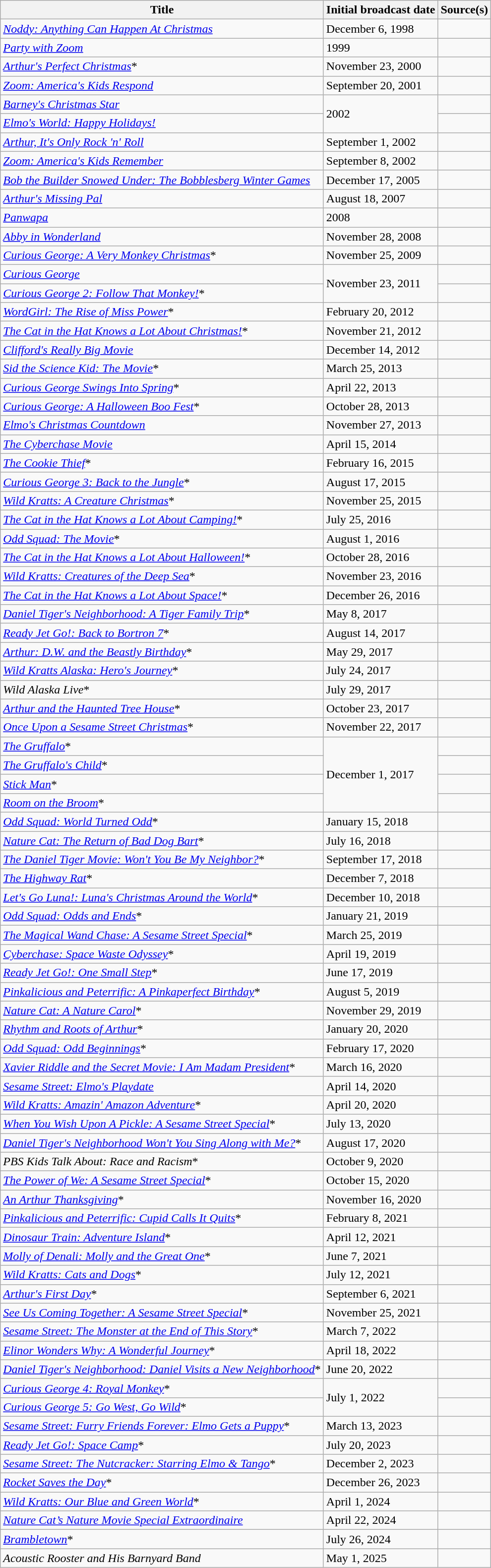<table class="wikitable sortable">
<tr>
<th>Title</th>
<th>Initial broadcast date</th>
<th>Source(s)</th>
</tr>
<tr>
<td><em><a href='#'>Noddy: Anything Can Happen At Christmas</a></em></td>
<td>December 6, 1998</td>
<td></td>
</tr>
<tr>
<td><em><a href='#'>Party with Zoom</a></em></td>
<td>1999</td>
<td></td>
</tr>
<tr>
<td><em><a href='#'>Arthur's Perfect Christmas</a></em>*</td>
<td>November 23, 2000</td>
<td></td>
</tr>
<tr>
<td><em><a href='#'>Zoom: America's Kids Respond</a></em></td>
<td>September 20, 2001</td>
<td></td>
</tr>
<tr>
<td><em><a href='#'>Barney's Christmas Star</a></em></td>
<td rowspan="2">2002</td>
<td></td>
</tr>
<tr>
<td><em><a href='#'>Elmo's World: Happy Holidays!</a></em></td>
<td></td>
</tr>
<tr>
<td><em><a href='#'>Arthur, It's Only Rock 'n' Roll</a></em></td>
<td>September 1, 2002</td>
<td></td>
</tr>
<tr>
<td><a href='#'><em>Zoom: America's Kids Remember</em></a></td>
<td>September 8, 2002</td>
<td></td>
</tr>
<tr>
<td><em><a href='#'>Bob the Builder Snowed Under: The Bobblesberg Winter Games</a></em></td>
<td>December 17, 2005</td>
<td></td>
</tr>
<tr>
<td><em><a href='#'>Arthur's Missing Pal</a></em></td>
<td>August 18, 2007</td>
<td></td>
</tr>
<tr>
<td><em><a href='#'>Panwapa</a></em></td>
<td>2008</td>
<td></td>
</tr>
<tr>
<td><em><a href='#'>Abby in Wonderland</a></em></td>
<td>November 28, 2008</td>
<td></td>
</tr>
<tr>
<td><em><a href='#'>Curious George: A Very Monkey Christmas</a></em>*</td>
<td>November 25, 2009</td>
<td></td>
</tr>
<tr>
<td><em><a href='#'>Curious George</a></em></td>
<td rowspan=2>November 23, 2011</td>
<td></td>
</tr>
<tr>
<td><em><a href='#'>Curious George 2: Follow That Monkey!</a></em>*</td>
<td></td>
</tr>
<tr>
<td><em><a href='#'>WordGirl: The Rise of Miss Power</a></em>*</td>
<td>February 20, 2012</td>
<td></td>
</tr>
<tr>
<td><em><a href='#'>The Cat in the Hat Knows a Lot About Christmas!</a></em>*</td>
<td>November 21, 2012</td>
<td></td>
</tr>
<tr>
<td><em><a href='#'>Clifford's Really Big Movie</a></em></td>
<td>December 14, 2012</td>
<td></td>
</tr>
<tr>
<td><em><a href='#'>Sid the Science Kid: The Movie</a></em>*</td>
<td>March 25, 2013</td>
<td></td>
</tr>
<tr>
<td><em><a href='#'>Curious George Swings Into Spring</a></em>*</td>
<td>April 22, 2013</td>
<td></td>
</tr>
<tr>
<td><em><a href='#'>Curious George: A Halloween Boo Fest</a></em>*</td>
<td>October 28, 2013</td>
<td></td>
</tr>
<tr>
<td><em><a href='#'>Elmo's Christmas Countdown</a></em></td>
<td>November 27, 2013</td>
<td></td>
</tr>
<tr>
<td><em><a href='#'>The Cyberchase Movie</a></em></td>
<td>April 15, 2014</td>
<td></td>
</tr>
<tr>
<td><em><a href='#'>The Cookie Thief</a></em>*</td>
<td>February 16, 2015</td>
<td></td>
</tr>
<tr>
<td><em><a href='#'>Curious George 3: Back to the Jungle</a></em>*</td>
<td>August 17, 2015</td>
<td></td>
</tr>
<tr>
<td><em><a href='#'>Wild Kratts: A Creature Christmas</a></em>*</td>
<td>November 25, 2015</td>
<td></td>
</tr>
<tr>
<td><em><a href='#'>The Cat in the Hat Knows a Lot About Camping!</a></em>*</td>
<td>July 25, 2016</td>
<td></td>
</tr>
<tr>
<td><em><a href='#'>Odd Squad: The Movie</a></em>*</td>
<td>August 1, 2016</td>
<td></td>
</tr>
<tr>
<td><em><a href='#'>The Cat in the Hat Knows a Lot About Halloween!</a></em>*</td>
<td>October 28, 2016</td>
<td></td>
</tr>
<tr>
<td><em><a href='#'>Wild Kratts: Creatures of the Deep Sea</a></em>*</td>
<td>November 23, 2016</td>
<td></td>
</tr>
<tr>
<td><em><a href='#'>The Cat in the Hat Knows a Lot About Space!</a></em>*</td>
<td>December 26, 2016</td>
<td></td>
</tr>
<tr>
<td><em><a href='#'>Daniel Tiger's Neighborhood: A Tiger Family Trip</a></em>*</td>
<td>May 8, 2017</td>
<td></td>
</tr>
<tr>
<td><em><a href='#'>Ready Jet Go!: Back to Bortron 7</a></em>*</td>
<td>August 14, 2017</td>
<td></td>
</tr>
<tr>
<td><em><a href='#'>Arthur: D.W. and the Beastly Birthday</a></em>*</td>
<td>May 29, 2017</td>
<td></td>
</tr>
<tr>
<td><em><a href='#'>Wild Kratts Alaska: Hero's Journey</a></em>*</td>
<td>July 24, 2017</td>
<td></td>
</tr>
<tr>
<td><em>Wild Alaska Live</em>*</td>
<td>July 29, 2017</td>
<td></td>
</tr>
<tr>
<td><em><a href='#'>Arthur and the Haunted Tree House</a></em>*</td>
<td>October 23, 2017</td>
<td></td>
</tr>
<tr>
<td><em><a href='#'>Once Upon a Sesame Street Christmas</a></em>*</td>
<td>November 22, 2017</td>
<td></td>
</tr>
<tr>
<td><em><a href='#'>The Gruffalo</a></em>*</td>
<td rowspan=4>December 1, 2017</td>
<td></td>
</tr>
<tr>
<td><em><a href='#'>The Gruffalo's Child</a></em>*</td>
<td></td>
</tr>
<tr>
<td><em><a href='#'>Stick Man</a></em>*</td>
<td></td>
</tr>
<tr>
<td><em><a href='#'>Room on the Broom</a></em>*</td>
<td></td>
</tr>
<tr>
<td><em><a href='#'>Odd Squad: World Turned Odd</a></em>*</td>
<td>January 15, 2018</td>
<td></td>
</tr>
<tr>
<td><em><a href='#'>Nature Cat: The Return of Bad Dog Bart</a></em>*</td>
<td>July 16, 2018</td>
<td></td>
</tr>
<tr>
<td><em><a href='#'>The Daniel Tiger Movie: Won't You Be My Neighbor?</a></em>*</td>
<td>September 17, 2018</td>
<td></td>
</tr>
<tr>
<td><em><a href='#'>The Highway Rat</a></em>*</td>
<td>December 7, 2018</td>
<td></td>
</tr>
<tr>
<td><em><a href='#'>Let's Go Luna!: Luna's Christmas Around the World</a></em>*</td>
<td>December 10, 2018</td>
<td></td>
</tr>
<tr>
<td><em><a href='#'>Odd Squad: Odds and Ends</a></em>*</td>
<td>January 21, 2019</td>
<td></td>
</tr>
<tr>
<td><em><a href='#'>The Magical Wand Chase: A Sesame Street Special</a></em>*</td>
<td>March 25, 2019</td>
<td></td>
</tr>
<tr>
<td><em><a href='#'>Cyberchase: Space Waste Odyssey</a></em>*</td>
<td>April 19, 2019</td>
<td></td>
</tr>
<tr>
<td><em><a href='#'>Ready Jet Go!: One Small Step</a></em>*</td>
<td>June 17, 2019</td>
<td></td>
</tr>
<tr>
<td><em><a href='#'>Pinkalicious and Peterrific: A Pinkaperfect Birthday</a></em>*</td>
<td>August 5, 2019</td>
<td></td>
</tr>
<tr>
<td><em><a href='#'>Nature Cat: A Nature Carol</a></em>*</td>
<td>November 29, 2019</td>
<td></td>
</tr>
<tr>
<td><em><a href='#'>Rhythm and Roots of Arthur</a></em>*</td>
<td>January 20, 2020</td>
<td></td>
</tr>
<tr>
<td><em><a href='#'>Odd Squad: Odd Beginnings</a></em>*</td>
<td>February 17, 2020</td>
<td></td>
</tr>
<tr>
<td><em><a href='#'>Xavier Riddle and the Secret Movie: I Am Madam President</a></em>*</td>
<td>March 16, 2020</td>
<td></td>
</tr>
<tr>
<td><em><a href='#'>Sesame Street: Elmo's Playdate</a></em></td>
<td>April 14, 2020</td>
<td></td>
</tr>
<tr>
<td><em><a href='#'>Wild Kratts: Amazin' Amazon Adventure</a></em>*</td>
<td>April 20, 2020</td>
<td></td>
</tr>
<tr>
<td><em><a href='#'>When You Wish Upon A Pickle: A Sesame Street Special</a></em>*</td>
<td>July 13, 2020</td>
<td></td>
</tr>
<tr>
<td><em><a href='#'>Daniel Tiger's Neighborhood Won't You Sing Along with Me?</a></em>*</td>
<td>August 17, 2020</td>
<td></td>
</tr>
<tr>
<td><em>PBS Kids Talk About: Race and Racism</em>*</td>
<td>October 9, 2020</td>
<td></td>
</tr>
<tr>
<td><em><a href='#'>The Power of We: A Sesame Street Special</a></em>*</td>
<td>October 15, 2020</td>
<td></td>
</tr>
<tr>
<td><em><a href='#'>An Arthur Thanksgiving</a></em>*</td>
<td>November 16, 2020</td>
<td></td>
</tr>
<tr>
<td><em><a href='#'>Pinkalicious and Peterrific: Cupid Calls It Quits</a></em>*</td>
<td>February 8, 2021</td>
<td></td>
</tr>
<tr>
<td><em><a href='#'>Dinosaur Train: Adventure Island</a></em>*</td>
<td>April 12, 2021</td>
<td></td>
</tr>
<tr>
<td><em><a href='#'>Molly of Denali: Molly and the Great One</a></em>*</td>
<td>June 7, 2021</td>
<td></td>
</tr>
<tr>
<td><em><a href='#'>Wild Kratts: Cats and Dogs</a></em>*</td>
<td>July 12, 2021</td>
<td></td>
</tr>
<tr>
<td><em><a href='#'>Arthur's First Day</a></em>*</td>
<td>September 6, 2021</td>
<td></td>
</tr>
<tr>
<td><em><a href='#'>See Us Coming Together: A Sesame Street Special</a></em>*</td>
<td>November 25, 2021</td>
<td></td>
</tr>
<tr>
<td><em><a href='#'>Sesame Street: The Monster at the End of This Story</a></em>*</td>
<td>March 7, 2022</td>
<td></td>
</tr>
<tr>
<td><em><a href='#'>Elinor Wonders Why: A Wonderful Journey</a></em>*</td>
<td>April 18, 2022</td>
<td></td>
</tr>
<tr>
<td><em><a href='#'>Daniel Tiger's Neighborhood: Daniel Visits a New Neighborhood</a></em>*</td>
<td>June 20, 2022</td>
<td></td>
</tr>
<tr>
<td><em><a href='#'>Curious George 4: Royal Monkey</a></em>*</td>
<td rowspan="2">July 1, 2022</td>
<td></td>
</tr>
<tr>
<td><em><a href='#'>Curious George 5: Go West, Go Wild</a></em>*</td>
<td></td>
</tr>
<tr>
<td><em><a href='#'>Sesame Street: Furry Friends Forever: Elmo Gets a Puppy</a></em>*</td>
<td>March 13, 2023</td>
<td></td>
</tr>
<tr>
<td><em><a href='#'>Ready Jet Go!: Space Camp</a></em>*</td>
<td>July 20, 2023</td>
<td></td>
</tr>
<tr>
<td><em><a href='#'>Sesame Street: The Nutcracker: Starring Elmo & Tango</a></em>*</td>
<td>December 2, 2023</td>
<td></td>
</tr>
<tr>
<td><em><a href='#'>Rocket Saves the Day</a></em>*</td>
<td>December 26, 2023</td>
<td></td>
</tr>
<tr>
<td><em><a href='#'>Wild Kratts: Our Blue and Green World</a></em>*</td>
<td>April 1, 2024</td>
<td></td>
</tr>
<tr>
<td><em><a href='#'>Nature Cat’s Nature Movie Special Extraordinaire</a></em></td>
<td>April 22, 2024</td>
<td></td>
</tr>
<tr>
<td><em><a href='#'>Brambletown</a></em>*</td>
<td>July 26, 2024</td>
<td></td>
</tr>
<tr>
<td><em>Acoustic Rooster and His Barnyard Band</em></td>
<td>May 1, 2025</td>
<td></td>
</tr>
</table>
